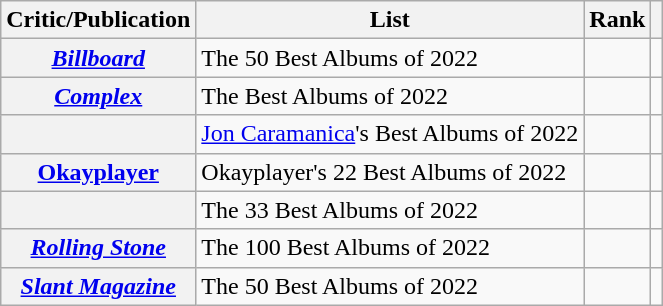<table class="wikitable sortable plainrowheaders" style="border:none; margin:0;">
<tr>
<th scope="col">Critic/Publication</th>
<th scope="col" class="unsortable">List</th>
<th scope="col" data-sort-type="number">Rank</th>
<th scope="col" class="unsortable"></th>
</tr>
<tr>
<th scope="row"><em><a href='#'>Billboard</a></em></th>
<td>The 50 Best Albums of 2022</td>
<td></td>
<td></td>
</tr>
<tr>
<th scope="row"><em><a href='#'>Complex</a></em></th>
<td>The Best Albums of 2022</td>
<td></td>
<td></td>
</tr>
<tr>
<th scope="row"></th>
<td><a href='#'>Jon Caramanica</a>'s Best Albums of 2022</td>
<td></td>
<td></td>
</tr>
<tr>
<th scope="row"><a href='#'>Okayplayer</a></th>
<td>Okayplayer's 22 Best Albums of 2022</td>
<td></td>
<td></td>
</tr>
<tr>
<th scope="row"></th>
<td>The 33 Best Albums of 2022</td>
<td></td>
<td></td>
</tr>
<tr>
<th scope="row"><em><a href='#'>Rolling Stone</a></em></th>
<td>The 100 Best Albums of 2022</td>
<td></td>
<td></td>
</tr>
<tr>
<th scope="row"><em><a href='#'>Slant Magazine</a></em></th>
<td>The 50 Best Albums of 2022</td>
<td></td>
<td></td>
</tr>
</table>
